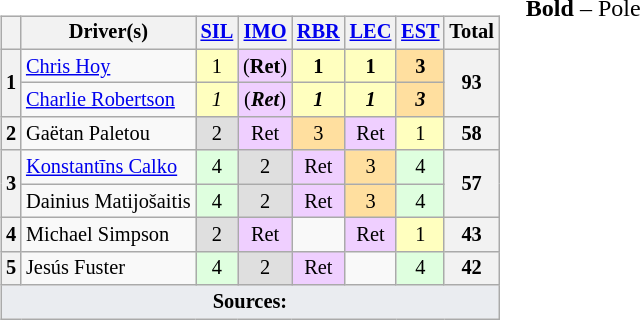<table>
<tr>
<td valign="top"><br><table class="wikitable" style="font-size: 85%; text-align:center;">
<tr>
<th></th>
<th>Driver(s)</th>
<th><a href='#'>SIL</a><br></th>
<th><a href='#'>IMO</a><br></th>
<th><a href='#'>RBR</a><br></th>
<th><a href='#'>LEC</a><br></th>
<th><a href='#'>EST</a><br></th>
<th>Total</th>
</tr>
<tr>
<th rowspan="2">1</th>
<td align=left> <a href='#'>Chris Hoy</a></td>
<td style="background:#ffffbf;">1</td>
<td style="background:#efcfff;">(<strong>Ret</strong>)</td>
<td style="background:#ffffbf;"><strong>1</strong></td>
<td style="background:#ffffbf;"><strong>1</strong></td>
<td style="background:#ffdf9f;"><strong>3</strong></td>
<th rowspan="2">93</th>
</tr>
<tr>
<td align=left> <a href='#'>Charlie Robertson</a></td>
<td style="background:#ffffbf;"><em>1</em></td>
<td style="background:#efcfff;">(<strong><em>Ret</em></strong>)</td>
<td style="background:#ffffbf;"><strong><em>1</em></strong></td>
<td style="background:#ffffbf;"><strong><em>1</em></strong></td>
<td style="background:#ffdf9f;"><strong><em>3</em></strong></td>
</tr>
<tr>
<th>2</th>
<td align=left> Gaëtan Paletou</td>
<td style="background:#dfdfdf;">2</td>
<td style="background:#efcfff;">Ret</td>
<td style="background:#ffdf9f;">3</td>
<td style="background:#efcfff;">Ret</td>
<td style="background:#ffffbf;">1</td>
<th>58</th>
</tr>
<tr>
<th rowspan="2">3</th>
<td align=left> <a href='#'>Konstantīns Calko</a></td>
<td style="background:#dfffdf;">4</td>
<td style="background:#dfdfdf;">2</td>
<td style="background:#efcfff;">Ret</td>
<td style="background:#ffdf9f;">3</td>
<td style="background:#dfffdf;">4</td>
<th rowspan="2">57</th>
</tr>
<tr>
<td align=left> Dainius Matijošaitis</td>
<td style="background:#dfffdf;">4</td>
<td style="background:#dfdfdf;">2</td>
<td style="background:#efcfff;">Ret</td>
<td style="background:#ffdf9f;">3</td>
<td style="background:#dfffdf;">4</td>
</tr>
<tr>
<th>4</th>
<td align=left> Michael Simpson</td>
<td style="background:#dfdfdf;">2</td>
<td style="background:#efcfff;">Ret</td>
<td></td>
<td style="background:#efcfff;">Ret</td>
<td style="background:#ffffbf;">1</td>
<th>43</th>
</tr>
<tr>
<th>5</th>
<td align=left> Jesús Fuster</td>
<td style="background:#dfffdf;">4</td>
<td style="background:#dfdfdf;">2</td>
<td style="background:#efcfff;">Ret</td>
<td></td>
<td style="background:#dfffdf;">4</td>
<th>42</th>
</tr>
<tr class="sortbottom">
<td colspan="9" style="background-color:#EAECF0;text-align:center"><strong>Sources:</strong></td>
</tr>
</table>
</td>
<td valign="top"><br>
<span><strong>Bold</strong> – Pole<br></span></td>
</tr>
</table>
